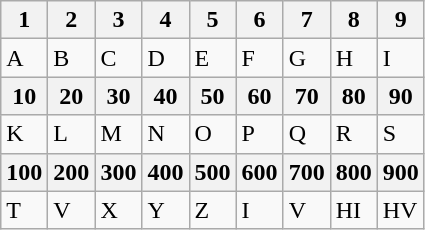<table class="wikitable">
<tr>
<th>1</th>
<th>2</th>
<th>3</th>
<th>4</th>
<th>5</th>
<th>6</th>
<th>7</th>
<th>8</th>
<th>9</th>
</tr>
<tr>
<td>A</td>
<td>B</td>
<td>C</td>
<td>D</td>
<td>E</td>
<td>F</td>
<td>G</td>
<td>H</td>
<td>I</td>
</tr>
<tr>
<th>10</th>
<th>20</th>
<th>30</th>
<th>40</th>
<th>50</th>
<th>60</th>
<th>70</th>
<th>80</th>
<th>90</th>
</tr>
<tr>
<td>K</td>
<td>L</td>
<td>M</td>
<td>N</td>
<td>O</td>
<td>P</td>
<td>Q</td>
<td>R</td>
<td>S</td>
</tr>
<tr>
<th>100</th>
<th>200</th>
<th>300</th>
<th>400</th>
<th>500</th>
<th>600</th>
<th>700</th>
<th>800</th>
<th>900</th>
</tr>
<tr>
<td>T</td>
<td>V</td>
<td>X</td>
<td>Y</td>
<td>Z</td>
<td>I</td>
<td>V</td>
<td>HI</td>
<td>HV</td>
</tr>
</table>
